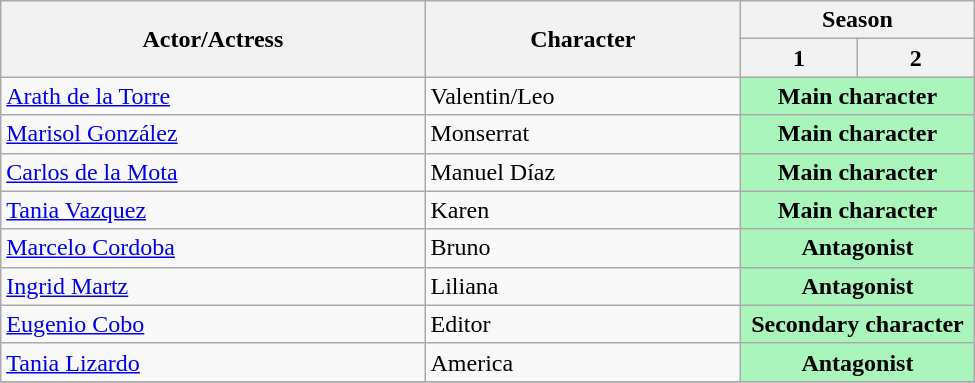<table class="wikitable" width=650px>
<tr>
<th rowspan="2">Actor/Actress</th>
<th rowspan="2">Character</th>
<th colspan="3">Season</th>
</tr>
<tr>
<th width="12%">1</th>
<th width="12%">2</th>
</tr>
<tr>
<td><a href='#'>Arath de la Torre</a></td>
<td>Valentin/Leo</td>
<td style="background: #A9F5BC" colspan="2" align="center"><strong>Main character</strong></td>
</tr>
<tr>
<td><a href='#'>Marisol González</a></td>
<td>Monserrat</td>
<td style="background: #A9F5BC" colspan="2" align="center"><strong>Main character</strong></td>
</tr>
<tr>
<td><a href='#'>Carlos de la Mota</a></td>
<td>Manuel Díaz</td>
<td style="background: #A9F5BC" colspan="2" align="center"><strong>Main character</strong></td>
</tr>
<tr>
<td><a href='#'>Tania Vazquez</a></td>
<td>Karen</td>
<td style="background: #A9F5BC" colspan="2" align="center"><strong>Main character</strong></td>
</tr>
<tr>
<td><a href='#'>Marcelo Cordoba</a></td>
<td>Bruno</td>
<td style="background: #A9F5BC" colspan="2" align="center"><strong>Antagonist</strong></td>
</tr>
<tr>
<td><a href='#'>Ingrid Martz</a></td>
<td>Liliana</td>
<td style="background: #A9F5BC" colspan="2" align="center"><strong>Antagonist</strong></td>
</tr>
<tr>
<td><a href='#'>Eugenio Cobo</a></td>
<td>Editor</td>
<td style="background: #A9F5BC" colspan="2" align="center"><strong>Secondary character</strong></td>
</tr>
<tr>
<td><a href='#'>Tania Lizardo</a></td>
<td>America</td>
<td style="background: #A9F5BC" colspan="2" align="center"><strong>Antagonist</strong></td>
</tr>
<tr>
</tr>
</table>
